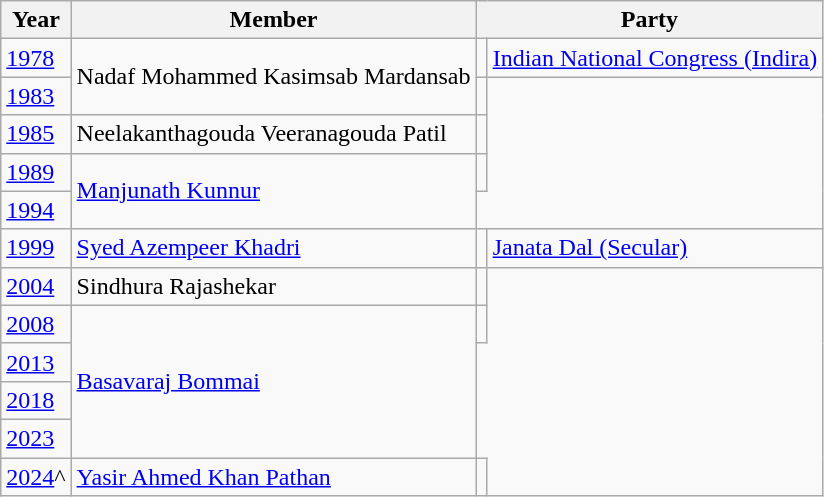<table class="wikitable sortable">
<tr>
<th>Year</th>
<th>Member</th>
<th colspan="2">Party</th>
</tr>
<tr>
<td><a href='#'>1978</a></td>
<td rowspan=2>Nadaf Mohammed Kasimsab Mardansab</td>
<td bgcolor=></td>
<td><a href='#'>Indian National Congress (Indira)</a></td>
</tr>
<tr>
<td><a href='#'>1983</a></td>
<td></td>
</tr>
<tr>
<td><a href='#'>1985</a></td>
<td>Neelakanthagouda Veeranagouda Patil</td>
<td></td>
</tr>
<tr>
<td><a href='#'>1989</a></td>
<td rowspan="2"><a href='#'>Manjunath Kunnur</a></td>
<td></td>
</tr>
<tr>
<td><a href='#'>1994</a></td>
</tr>
<tr>
<td><a href='#'>1999</a></td>
<td><a href='#'>Syed Azempeer Khadri</a></td>
<td bgcolor=></td>
<td><a href='#'>Janata Dal (Secular)</a></td>
</tr>
<tr>
<td><a href='#'>2004</a></td>
<td>Sindhura Rajashekar</td>
<td></td>
</tr>
<tr>
<td><a href='#'>2008</a></td>
<td rowspan="4"><a href='#'>Basavaraj Bommai</a></td>
<td></td>
</tr>
<tr>
<td><a href='#'>2013</a></td>
</tr>
<tr>
<td><a href='#'>2018</a></td>
</tr>
<tr>
<td><a href='#'>2023</a></td>
</tr>
<tr>
<td><a href='#'>2024</a>^</td>
<td><a href='#'>Yasir Ahmed Khan Pathan</a></td>
<td></td>
</tr>
</table>
